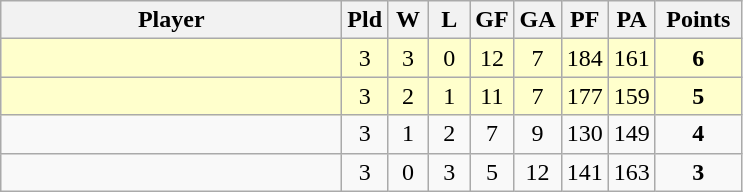<table class=wikitable style="text-align:center">
<tr>
<th width=220>Player</th>
<th width=20>Pld</th>
<th width=20>W</th>
<th width=20>L</th>
<th width=20>GF</th>
<th width=20>GA</th>
<th width=20>PF</th>
<th width=20>PA</th>
<th width=50>Points</th>
</tr>
<tr bgcolor=#ffffcc>
<td align=left></td>
<td>3</td>
<td>3</td>
<td>0</td>
<td>12</td>
<td>7</td>
<td>184</td>
<td>161</td>
<td><strong>6</strong></td>
</tr>
<tr bgcolor=#ffffcc>
<td align=left></td>
<td>3</td>
<td>2</td>
<td>1</td>
<td>11</td>
<td>7</td>
<td>177</td>
<td>159</td>
<td><strong>5</strong></td>
</tr>
<tr>
<td align=left></td>
<td>3</td>
<td>1</td>
<td>2</td>
<td>7</td>
<td>9</td>
<td>130</td>
<td>149</td>
<td><strong>4</strong></td>
</tr>
<tr>
<td align=left></td>
<td>3</td>
<td>0</td>
<td>3</td>
<td>5</td>
<td>12</td>
<td>141</td>
<td>163</td>
<td><strong>3</strong></td>
</tr>
</table>
